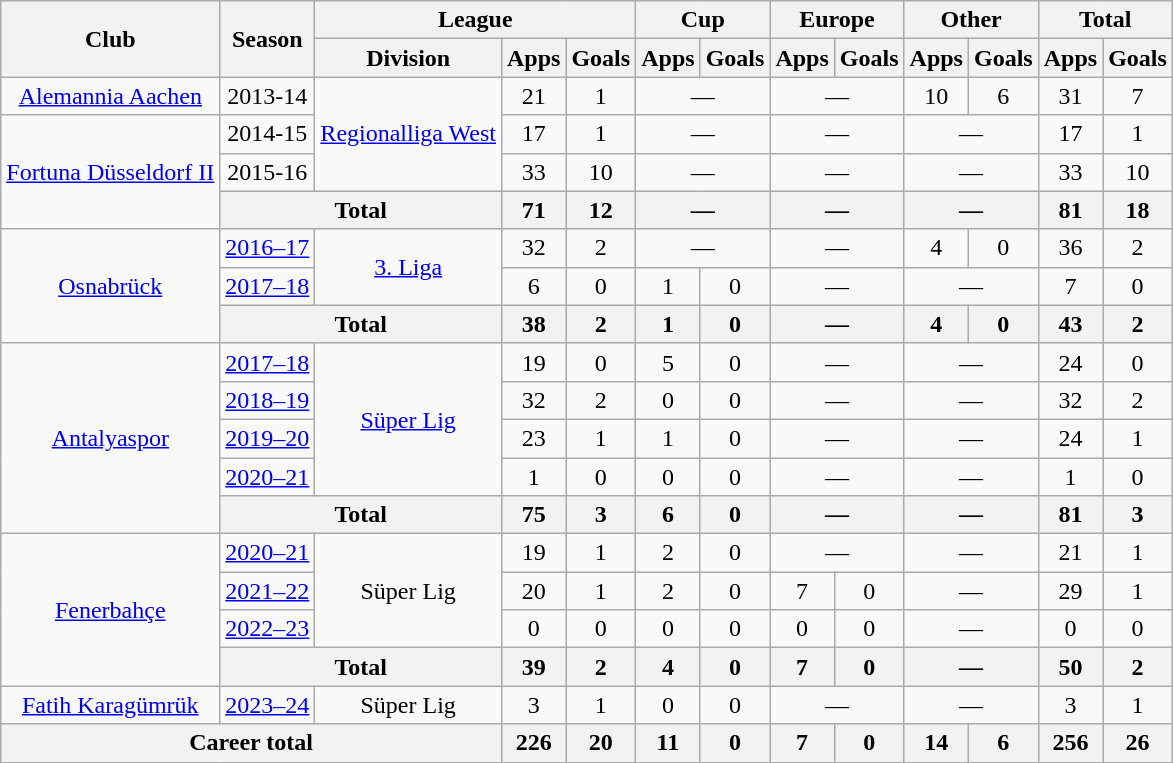<table class="wikitable" style="text-align:center">
<tr>
<th rowspan="2">Club</th>
<th rowspan="2">Season</th>
<th colspan="3">League</th>
<th colspan="2">Cup</th>
<th colspan="2">Europe</th>
<th colspan="2">Other</th>
<th colspan="2">Total</th>
</tr>
<tr>
<th>Division</th>
<th>Apps</th>
<th>Goals</th>
<th>Apps</th>
<th>Goals</th>
<th>Apps</th>
<th>Goals</th>
<th>Apps</th>
<th>Goals</th>
<th>Apps</th>
<th>Goals</th>
</tr>
<tr>
<td><a href='#'>Alemannia Aachen</a></td>
<td>2013-14</td>
<td rowspan="3"><a href='#'>Regionalliga West</a></td>
<td>21</td>
<td>1</td>
<td colspan="2">—</td>
<td colspan="2">—</td>
<td>10</td>
<td>6</td>
<td>31</td>
<td>7</td>
</tr>
<tr>
<td rowspan="3"><a href='#'>Fortuna Düsseldorf II</a></td>
<td>2014-15</td>
<td>17</td>
<td>1</td>
<td colspan="2">—</td>
<td colspan="2">—</td>
<td colspan="2">—</td>
<td>17</td>
<td>1</td>
</tr>
<tr>
<td>2015-16</td>
<td>33</td>
<td>10</td>
<td colspan="2">—</td>
<td colspan="2">—</td>
<td colspan="2">—</td>
<td>33</td>
<td>10</td>
</tr>
<tr>
<th colspan="2">Total</th>
<th>71</th>
<th>12</th>
<th colspan="2">—</th>
<th colspan="2">—</th>
<th colspan="2">—</th>
<th>81</th>
<th>18</th>
</tr>
<tr>
<td rowspan="3"><a href='#'>Osnabrück</a></td>
<td><a href='#'>2016–17</a></td>
<td rowspan="2"><a href='#'>3. Liga</a></td>
<td>32</td>
<td>2</td>
<td colspan="2">—</td>
<td colspan="2">—</td>
<td>4</td>
<td>0</td>
<td>36</td>
<td>2</td>
</tr>
<tr>
<td><a href='#'>2017–18</a></td>
<td>6</td>
<td>0</td>
<td>1</td>
<td>0</td>
<td colspan="2">—</td>
<td colspan="2">—</td>
<td>7</td>
<td>0</td>
</tr>
<tr>
<th colspan="2">Total</th>
<th>38</th>
<th>2</th>
<th>1</th>
<th>0</th>
<th colspan="2">—</th>
<th>4</th>
<th>0</th>
<th>43</th>
<th>2</th>
</tr>
<tr>
<td rowspan="5"><a href='#'>Antalyaspor</a></td>
<td><a href='#'>2017–18</a></td>
<td rowspan="4"><a href='#'>Süper Lig</a></td>
<td>19</td>
<td>0</td>
<td>5</td>
<td>0</td>
<td colspan="2">—</td>
<td colspan="2">—</td>
<td>24</td>
<td>0</td>
</tr>
<tr>
<td><a href='#'>2018–19</a></td>
<td>32</td>
<td>2</td>
<td>0</td>
<td>0</td>
<td colspan="2">—</td>
<td colspan="2">—</td>
<td>32</td>
<td>2</td>
</tr>
<tr>
<td><a href='#'>2019–20</a></td>
<td>23</td>
<td>1</td>
<td>1</td>
<td>0</td>
<td colspan="2">—</td>
<td colspan="2">—</td>
<td>24</td>
<td>1</td>
</tr>
<tr>
<td><a href='#'>2020–21</a></td>
<td>1</td>
<td>0</td>
<td>0</td>
<td>0</td>
<td colspan="2">—</td>
<td colspan="2">—</td>
<td>1</td>
<td>0</td>
</tr>
<tr>
<th colspan="2">Total</th>
<th>75</th>
<th>3</th>
<th>6</th>
<th>0</th>
<th colspan="2">—</th>
<th colspan="2">—</th>
<th>81</th>
<th>3</th>
</tr>
<tr>
<td rowspan="4"><a href='#'>Fenerbahçe</a></td>
<td><a href='#'>2020–21</a></td>
<td rowspan="3">Süper Lig</td>
<td>19</td>
<td>1</td>
<td>2</td>
<td>0</td>
<td colspan="2">—</td>
<td colspan="2">—</td>
<td>21</td>
<td>1</td>
</tr>
<tr>
<td><a href='#'>2021–22</a></td>
<td>20</td>
<td>1</td>
<td>2</td>
<td>0</td>
<td>7</td>
<td>0</td>
<td colspan="2">—</td>
<td>29</td>
<td>1</td>
</tr>
<tr>
<td><a href='#'>2022–23</a></td>
<td>0</td>
<td>0</td>
<td>0</td>
<td>0</td>
<td>0</td>
<td>0</td>
<td colspan="2">—</td>
<td>0</td>
<td>0</td>
</tr>
<tr>
<th colspan="2">Total</th>
<th>39</th>
<th>2</th>
<th>4</th>
<th>0</th>
<th>7</th>
<th>0</th>
<th colspan="2">—</th>
<th>50</th>
<th>2</th>
</tr>
<tr>
<td><a href='#'>Fatih Karagümrük</a></td>
<td><a href='#'>2023–24</a></td>
<td>Süper Lig</td>
<td>3</td>
<td>1</td>
<td>0</td>
<td>0</td>
<td colspan="2">—</td>
<td colspan="2">—</td>
<td>3</td>
<td>1</td>
</tr>
<tr>
<th colspan="3">Career total</th>
<th>226</th>
<th>20</th>
<th>11</th>
<th>0</th>
<th>7</th>
<th>0</th>
<th>14</th>
<th>6</th>
<th>256</th>
<th>26</th>
</tr>
</table>
